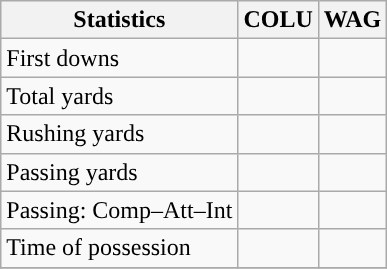<table class="wikitable" style="float: left;">
<tr>
<th>Statistics</th>
<th>COLU</th>
<th>WAG</th>
</tr>
<tr>
<td>First downs</td>
<td></td>
<td></td>
</tr>
<tr>
<td>Total yards</td>
<td></td>
<td></td>
</tr>
<tr>
<td>Rushing yards</td>
<td></td>
<td></td>
</tr>
<tr>
<td>Passing yards</td>
<td></td>
<td></td>
</tr>
<tr>
<td>Passing: Comp–Att–Int</td>
<td></td>
<td></td>
</tr>
<tr>
<td>Time of possession</td>
<td></td>
<td></td>
</tr>
<tr>
</tr>
</table>
